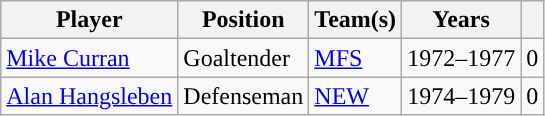<table class="wikitable">
<tr>
<th>Player</th>
<th>Position</th>
<th>Team(s)</th>
<th>Years</th>
<th><a href='#'></a></th>
</tr>
<tr>
<td><a href='#'>Mike Curran</a></td>
<td>Goaltender</td>
<td><a href='#'>MFS</a></td>
<td>1972–1977</td>
<td>0</td>
</tr>
<tr>
<td><a href='#'>Alan Hangsleben</a></td>
<td>Defenseman</td>
<td><a href='#'>NEW</a></td>
<td>1974–1979</td>
<td>0</td>
</tr>
</table>
